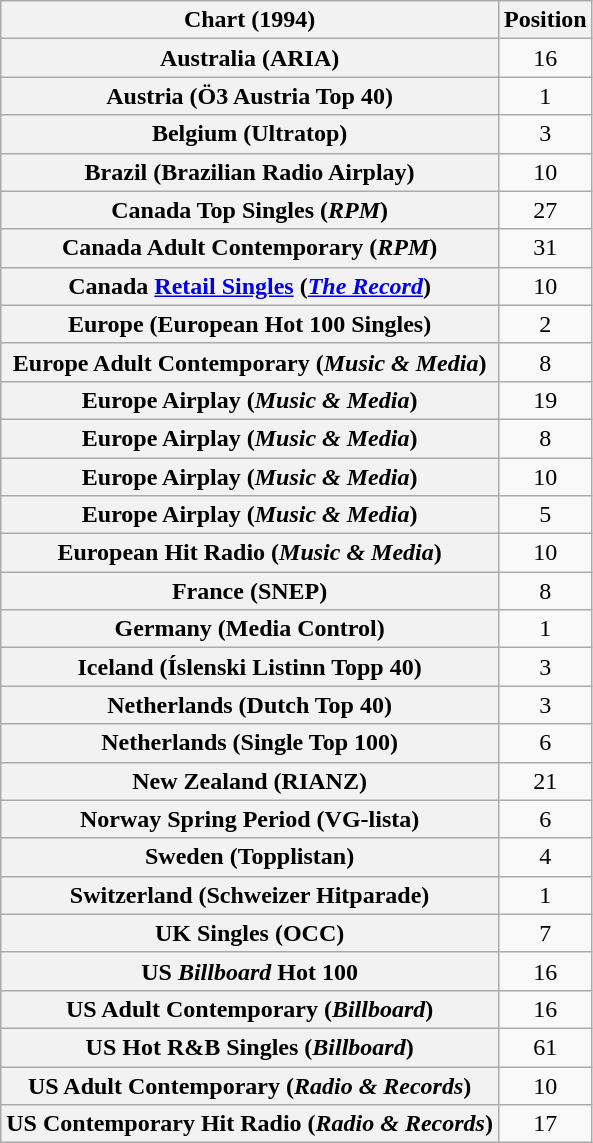<table class="wikitable sortable plainrowheaders">
<tr>
<th scope="col">Chart (1994)</th>
<th scope="col">Position</th>
</tr>
<tr>
<th scope="row">Australia (ARIA)</th>
<td align="center">16</td>
</tr>
<tr>
<th scope="row">Austria (Ö3 Austria Top 40)</th>
<td align="center">1</td>
</tr>
<tr>
<th scope="row">Belgium (Ultratop)</th>
<td align="center">3</td>
</tr>
<tr>
<th scope="row">Brazil (Brazilian Radio Airplay)</th>
<td align="center">10</td>
</tr>
<tr>
<th scope="row">Canada Top Singles (<em>RPM</em>)</th>
<td align="center">27</td>
</tr>
<tr>
<th scope="row">Canada Adult Contemporary (<em>RPM</em>)</th>
<td align="center">31</td>
</tr>
<tr>
<th scope="row">Canada <a href='#'>Retail Singles</a> (<em><a href='#'>The Record</a></em>)</th>
<td align="center">10</td>
</tr>
<tr>
<th scope="row">Europe (European Hot 100 Singles)</th>
<td align="center">2</td>
</tr>
<tr>
<th scope="row">Europe Adult Contemporary (<em>Music & Media</em>)</th>
<td align="center">8</td>
</tr>
<tr>
<th scope="row">Europe  Airplay (<em>Music & Media</em>)</th>
<td align="center">19</td>
</tr>
<tr>
<th scope="row">Europe  Airplay (<em>Music & Media</em>)</th>
<td align="center">8</td>
</tr>
<tr>
<th scope="row">Europe  Airplay (<em>Music & Media</em>)</th>
<td align="center">10</td>
</tr>
<tr>
<th scope="row">Europe  Airplay (<em>Music & Media</em>)</th>
<td align="center">5</td>
</tr>
<tr>
<th scope="row">European Hit Radio (<em>Music & Media</em>)</th>
<td align="center">10</td>
</tr>
<tr>
<th scope="row">France (SNEP)</th>
<td align="center">8</td>
</tr>
<tr>
<th scope="row">Germany (Media Control)</th>
<td align="center">1</td>
</tr>
<tr>
<th scope="row">Iceland (Íslenski Listinn Topp 40)</th>
<td align="center">3</td>
</tr>
<tr>
<th scope="row">Netherlands (Dutch Top 40)</th>
<td align="center">3</td>
</tr>
<tr>
<th scope="row">Netherlands (Single Top 100)</th>
<td align="center">6</td>
</tr>
<tr>
<th scope="row">New Zealand (RIANZ)</th>
<td align="center">21</td>
</tr>
<tr>
<th scope="row">Norway Spring Period (VG-lista)</th>
<td align="center">6</td>
</tr>
<tr>
<th scope="row">Sweden (Topplistan)</th>
<td align="center">4</td>
</tr>
<tr>
<th scope="row">Switzerland (Schweizer Hitparade)</th>
<td align="center">1</td>
</tr>
<tr>
<th scope="row">UK Singles (OCC)</th>
<td align="center">7</td>
</tr>
<tr>
<th scope="row">US <em>Billboard</em> Hot 100<br></th>
<td align="center">16</td>
</tr>
<tr>
<th scope="row">US Adult Contemporary (<em>Billboard</em>)</th>
<td align="center">16</td>
</tr>
<tr>
<th scope="row">US Hot R&B Singles (<em>Billboard</em>)<br></th>
<td align="center">61</td>
</tr>
<tr>
<th scope="row">US Adult Contemporary (<em>Radio & Records</em>)</th>
<td align="center">10</td>
</tr>
<tr>
<th scope="row">US Contemporary Hit Radio (<em>Radio & Records</em>)</th>
<td align="center">17</td>
</tr>
</table>
